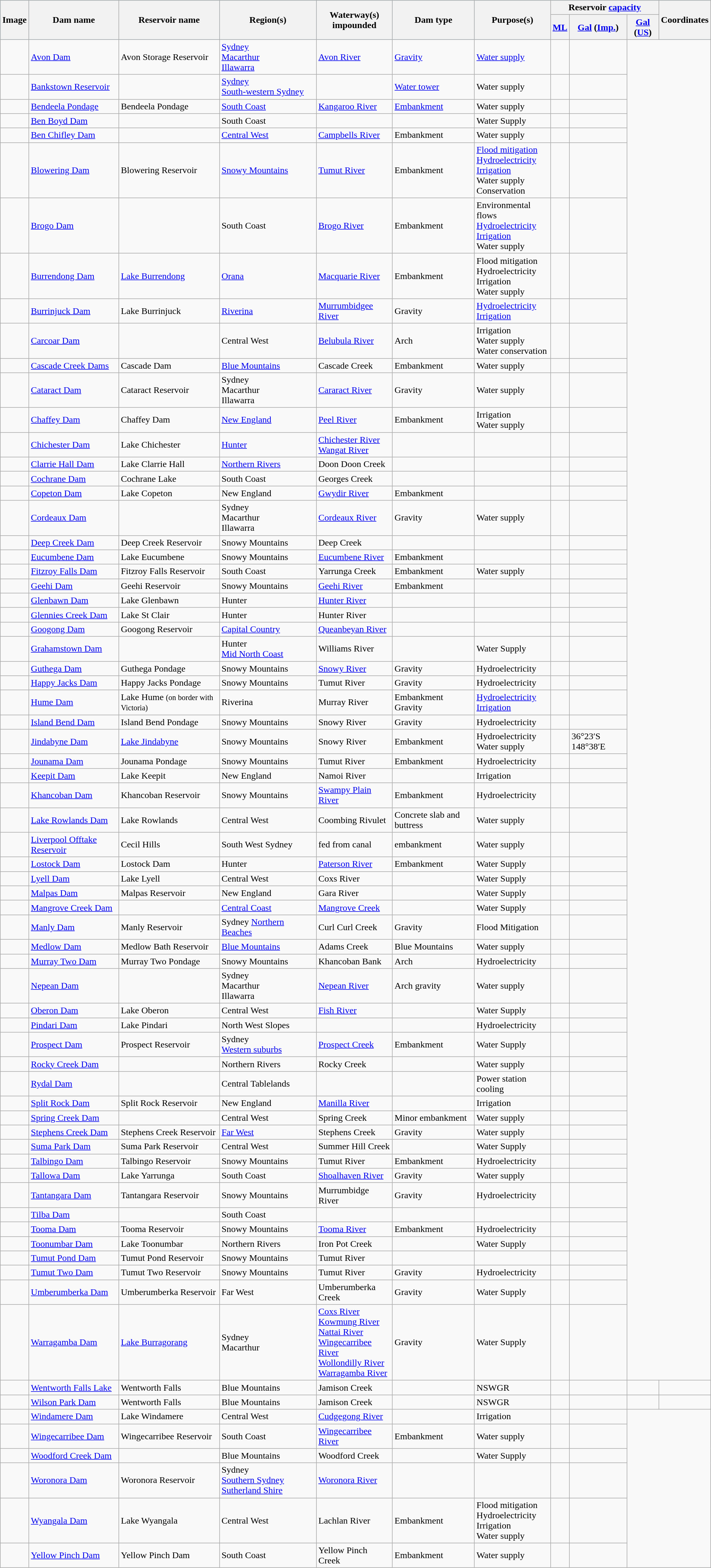<table class="wikitable sortable">
<tr style="background:skyblue;">
<th scope="col" rowspan=2>Image</th>
<th scope="col" rowspan=2>Dam name<br></th>
<th scope="col" rowspan=2>Reservoir name<br></th>
<th scope="col" rowspan=2>Region(s)</th>
<th scope="col" rowspan=2>Waterway(s)<br>impounded</th>
<th scope="col" rowspan=2>Dam type</th>
<th scope="col" rowspan=2>Purpose(s)</th>
<th scope="col" colspan=3>Reservoir <a href='#'>capacity</a></th>
<th scope="col" rowspan=2>Coordinates</th>
</tr>
<tr>
<th scope="col"><a href='#'>ML</a></th>
<th scope="col"><a href='#'>Gal</a> (<a href='#'>Imp.</a>)</th>
<th scope="col"><a href='#'>Gal</a> (<a href='#'>US</a>)</th>
</tr>
<tr>
<td></td>
<td><a href='#'>Avon Dam</a></td>
<td>Avon Storage Reservoir</td>
<td><a href='#'>Sydney</a><br><a href='#'>Macarthur</a><br><a href='#'>Illawarra</a></td>
<td><a href='#'>Avon River</a></td>
<td><a href='#'>Gravity</a></td>
<td><a href='#'>Water supply</a></td>
<td></td>
<td></td>
</tr>
<tr>
<td></td>
<td><a href='#'>Bankstown Reservoir</a></td>
<td></td>
<td><a href='#'>Sydney</a><br><a href='#'>South-western Sydney</a></td>
<td></td>
<td><a href='#'>Water tower</a></td>
<td>Water supply</td>
<td></td>
<td></td>
</tr>
<tr>
<td></td>
<td><a href='#'>Bendeela Pondage</a></td>
<td>Bendeela Pondage</td>
<td><a href='#'>South Coast</a></td>
<td><a href='#'>Kangaroo River</a></td>
<td><a href='#'>Embankment</a></td>
<td>Water supply</td>
<td></td>
<td></td>
</tr>
<tr>
<td></td>
<td><a href='#'>Ben Boyd Dam</a></td>
<td></td>
<td>South Coast</td>
<td></td>
<td></td>
<td>Water Supply</td>
<td></td>
<td></td>
</tr>
<tr>
<td></td>
<td><a href='#'>Ben Chifley Dam</a></td>
<td></td>
<td><a href='#'>Central West</a></td>
<td><a href='#'>Campbells River</a></td>
<td>Embankment</td>
<td>Water supply</td>
<td></td>
<td></td>
</tr>
<tr>
<td></td>
<td><a href='#'>Blowering Dam</a></td>
<td>Blowering Reservoir</td>
<td><a href='#'>Snowy Mountains</a></td>
<td><a href='#'>Tumut River</a></td>
<td>Embankment</td>
<td><a href='#'>Flood mitigation</a><br><a href='#'>Hydroelectricity</a><br><a href='#'>Irrigation</a><br>Water supply<br>Conservation</td>
<td></td>
<td></td>
</tr>
<tr>
<td></td>
<td><a href='#'>Brogo Dam</a></td>
<td></td>
<td>South Coast</td>
<td><a href='#'>Brogo River</a></td>
<td>Embankment</td>
<td>Environmental flows<br><a href='#'>Hydroelectricity</a><br><a href='#'>Irrigation</a><br>Water supply</td>
<td></td>
<td></td>
</tr>
<tr>
<td></td>
<td><a href='#'>Burrendong Dam</a></td>
<td><a href='#'>Lake Burrendong</a></td>
<td><a href='#'>Orana</a></td>
<td><a href='#'>Macquarie River</a></td>
<td>Embankment</td>
<td>Flood mitigation<br>Hydroelectricity<br>Irrigation<br>Water supply</td>
<td></td>
<td></td>
</tr>
<tr>
<td></td>
<td><a href='#'>Burrinjuck Dam</a></td>
<td>Lake Burrinjuck</td>
<td><a href='#'>Riverina</a></td>
<td><a href='#'>Murrumbidgee River</a></td>
<td>Gravity</td>
<td><a href='#'>Hydroelectricity</a><br><a href='#'>Irrigation</a></td>
<td></td>
<td></td>
</tr>
<tr>
<td></td>
<td><a href='#'>Carcoar Dam</a></td>
<td></td>
<td>Central West</td>
<td><a href='#'>Belubula River</a></td>
<td>Arch</td>
<td>Irrigation<br>Water supply<br>Water conservation</td>
<td></td>
<td></td>
</tr>
<tr>
<td></td>
<td><a href='#'>Cascade Creek Dams</a></td>
<td>Cascade Dam</td>
<td><a href='#'>Blue Mountains</a></td>
<td>Cascade Creek</td>
<td>Embankment</td>
<td>Water supply</td>
<td></td>
<td></td>
</tr>
<tr>
<td></td>
<td><a href='#'>Cataract Dam</a></td>
<td>Cataract Reservoir</td>
<td>Sydney<br>Macarthur<br>Illawarra</td>
<td><a href='#'>Cararact River</a></td>
<td>Gravity</td>
<td>Water supply</td>
<td></td>
<td></td>
</tr>
<tr>
<td></td>
<td><a href='#'>Chaffey Dam</a></td>
<td>Chaffey Dam</td>
<td><a href='#'>New England</a></td>
<td><a href='#'>Peel River</a></td>
<td>Embankment</td>
<td>Irrigation<br>Water supply</td>
<td></td>
<td></td>
</tr>
<tr>
<td></td>
<td><a href='#'>Chichester Dam</a></td>
<td>Lake Chichester</td>
<td><a href='#'>Hunter</a></td>
<td><a href='#'>Chichester River</a><br><a href='#'>Wangat River</a></td>
<td></td>
<td></td>
<td></td>
<td></td>
</tr>
<tr>
<td></td>
<td><a href='#'>Clarrie Hall Dam</a></td>
<td>Lake Clarrie Hall</td>
<td><a href='#'>Northern Rivers</a></td>
<td>Doon Doon Creek</td>
<td></td>
<td></td>
<td></td>
<td></td>
</tr>
<tr>
<td></td>
<td><a href='#'>Cochrane Dam</a></td>
<td>Cochrane Lake</td>
<td>South Coast</td>
<td>Georges Creek</td>
<td></td>
<td></td>
<td></td>
<td></td>
</tr>
<tr>
<td></td>
<td><a href='#'>Copeton Dam</a></td>
<td>Lake Copeton</td>
<td>New England</td>
<td><a href='#'>Gwydir River</a></td>
<td>Embankment</td>
<td></td>
<td></td>
<td></td>
</tr>
<tr>
<td></td>
<td><a href='#'>Cordeaux Dam</a></td>
<td></td>
<td>Sydney<br>Macarthur<br>Illawarra</td>
<td><a href='#'>Cordeaux River</a></td>
<td>Gravity</td>
<td>Water supply</td>
<td></td>
<td></td>
</tr>
<tr>
<td></td>
<td><a href='#'>Deep Creek Dam</a></td>
<td>Deep Creek Reservoir</td>
<td>Snowy Mountains</td>
<td>Deep Creek</td>
<td></td>
<td></td>
<td></td>
<td></td>
</tr>
<tr>
<td></td>
<td><a href='#'>Eucumbene Dam</a></td>
<td>Lake Eucumbene</td>
<td>Snowy Mountains</td>
<td><a href='#'>Eucumbene River</a></td>
<td>Embankment</td>
<td></td>
<td></td>
<td></td>
</tr>
<tr>
<td></td>
<td><a href='#'>Fitzroy Falls Dam</a></td>
<td>Fitzroy Falls Reservoir</td>
<td>South Coast</td>
<td>Yarrunga Creek</td>
<td>Embankment</td>
<td>Water supply</td>
<td></td>
<td></td>
</tr>
<tr>
<td></td>
<td><a href='#'>Geehi Dam</a></td>
<td>Geehi Reservoir</td>
<td>Snowy Mountains</td>
<td><a href='#'>Geehi River</a></td>
<td>Embankment</td>
<td></td>
<td></td>
<td></td>
</tr>
<tr>
<td></td>
<td><a href='#'>Glenbawn Dam</a></td>
<td>Lake Glenbawn</td>
<td>Hunter</td>
<td><a href='#'>Hunter River</a></td>
<td></td>
<td></td>
<td></td>
<td></td>
</tr>
<tr>
<td></td>
<td><a href='#'>Glennies Creek Dam</a></td>
<td>Lake St Clair</td>
<td>Hunter</td>
<td>Hunter River</td>
<td></td>
<td></td>
<td></td>
<td></td>
</tr>
<tr>
<td></td>
<td><a href='#'>Googong Dam</a></td>
<td>Googong Reservoir</td>
<td><a href='#'>Capital Country</a></td>
<td><a href='#'>Queanbeyan River</a></td>
<td></td>
<td></td>
<td></td>
<td></td>
</tr>
<tr>
<td></td>
<td><a href='#'>Grahamstown Dam</a></td>
<td></td>
<td>Hunter<br><a href='#'>Mid North Coast</a></td>
<td>Williams River</td>
<td></td>
<td>Water Supply</td>
<td></td>
<td></td>
</tr>
<tr>
<td></td>
<td><a href='#'>Guthega Dam</a></td>
<td>Guthega Pondage</td>
<td>Snowy Mountains</td>
<td><a href='#'>Snowy River</a></td>
<td>Gravity</td>
<td>Hydroelectricity</td>
<td></td>
<td></td>
</tr>
<tr>
<td></td>
<td><a href='#'>Happy Jacks Dam</a></td>
<td>Happy Jacks Pondage</td>
<td>Snowy Mountains</td>
<td>Tumut River</td>
<td>Gravity</td>
<td>Hydroelectricity</td>
<td></td>
<td></td>
</tr>
<tr>
<td></td>
<td><a href='#'>Hume Dam</a></td>
<td>Lake Hume <small>(on border with Victoria)</small></td>
<td>Riverina</td>
<td>Murray River</td>
<td>Embankment<br>Gravity</td>
<td><a href='#'>Hydroelectricity</a><br><a href='#'>Irrigation</a></td>
<td></td>
<td></td>
</tr>
<tr>
<td></td>
<td><a href='#'>Island Bend Dam</a></td>
<td>Island Bend Pondage</td>
<td>Snowy Mountains</td>
<td>Snowy River</td>
<td>Gravity</td>
<td>Hydroelectricity</td>
<td></td>
<td></td>
</tr>
<tr>
<td></td>
<td><a href='#'>Jindabyne Dam</a></td>
<td><a href='#'>Lake Jindabyne</a></td>
<td>Snowy Mountains</td>
<td>Snowy River</td>
<td>Embankment</td>
<td>Hydroelectricity<br>Water supply</td>
<td></td>
<td>36°23′S 148°38′E</td>
</tr>
<tr>
<td></td>
<td><a href='#'>Jounama Dam</a></td>
<td>Jounama Pondage</td>
<td>Snowy Mountains</td>
<td>Tumut River</td>
<td>Embankment</td>
<td>Hydroelectricity</td>
<td></td>
<td></td>
</tr>
<tr>
<td></td>
<td><a href='#'>Keepit Dam</a></td>
<td>Lake Keepit</td>
<td>New England</td>
<td>Namoi River</td>
<td></td>
<td>Irrigation</td>
<td></td>
<td></td>
</tr>
<tr>
<td></td>
<td><a href='#'>Khancoban Dam</a></td>
<td>Khancoban Reservoir</td>
<td>Snowy Mountains</td>
<td><a href='#'>Swampy Plain River</a></td>
<td>Embankment</td>
<td>Hydroelectricity</td>
<td></td>
<td></td>
</tr>
<tr>
<td></td>
<td><a href='#'>Lake Rowlands Dam</a></td>
<td>Lake Rowlands</td>
<td>Central West</td>
<td>Coombing Rivulet</td>
<td>Concrete slab and buttress</td>
<td>Water supply</td>
<td></td>
<td></td>
</tr>
<tr>
<td></td>
<td><a href='#'>Liverpool Offtake Reservoir</a></td>
<td>Cecil Hills</td>
<td>South West Sydney</td>
<td>fed from canal</td>
<td>embankment</td>
<td>Water supply</td>
<td></td>
<td></td>
</tr>
<tr>
<td></td>
<td><a href='#'>Lostock Dam</a></td>
<td>Lostock Dam</td>
<td>Hunter</td>
<td><a href='#'>Paterson River</a></td>
<td>Embankment</td>
<td>Water Supply</td>
<td></td>
<td></td>
</tr>
<tr>
<td></td>
<td><a href='#'>Lyell Dam</a></td>
<td>Lake Lyell</td>
<td>Central West</td>
<td>Coxs River</td>
<td></td>
<td>Water Supply</td>
<td></td>
<td></td>
</tr>
<tr>
<td></td>
<td><a href='#'>Malpas Dam</a></td>
<td>Malpas Reservoir</td>
<td>New England</td>
<td>Gara River</td>
<td></td>
<td>Water Supply</td>
<td></td>
<td></td>
</tr>
<tr>
<td></td>
<td><a href='#'>Mangrove Creek Dam</a></td>
<td></td>
<td><a href='#'>Central Coast</a></td>
<td><a href='#'>Mangrove Creek</a></td>
<td></td>
<td>Water Supply</td>
<td></td>
<td></td>
</tr>
<tr>
<td></td>
<td><a href='#'>Manly Dam</a></td>
<td>Manly Reservoir</td>
<td>Sydney <a href='#'>Northern Beaches</a></td>
<td>Curl Curl Creek</td>
<td>Gravity</td>
<td>Flood Mitigation</td>
<td></td>
<td></td>
</tr>
<tr>
<td></td>
<td><a href='#'>Medlow Dam</a></td>
<td>Medlow Bath Reservoir</td>
<td><a href='#'>Blue Mountains</a></td>
<td>Adams Creek</td>
<td>Blue Mountains</td>
<td>Water supply</td>
<td></td>
<td></td>
</tr>
<tr>
<td></td>
<td><a href='#'>Murray Two Dam</a></td>
<td>Murray Two Pondage</td>
<td>Snowy Mountains</td>
<td>Khancoban Bank</td>
<td>Arch</td>
<td>Hydroelectricity</td>
<td></td>
<td></td>
</tr>
<tr>
<td></td>
<td><a href='#'>Nepean Dam</a></td>
<td></td>
<td>Sydney<br>Macarthur<br>Illawarra</td>
<td><a href='#'>Nepean River</a></td>
<td>Arch gravity</td>
<td>Water supply</td>
<td></td>
<td></td>
</tr>
<tr>
<td></td>
<td><a href='#'>Oberon Dam</a></td>
<td>Lake Oberon</td>
<td>Central West</td>
<td><a href='#'>Fish River</a></td>
<td></td>
<td>Water Supply</td>
<td></td>
<td></td>
</tr>
<tr>
<td></td>
<td><a href='#'>Pindari Dam</a></td>
<td>Lake Pindari</td>
<td>North West Slopes</td>
<td></td>
<td></td>
<td>Hydroelectricity</td>
<td></td>
<td></td>
</tr>
<tr>
<td></td>
<td><a href='#'>Prospect Dam</a></td>
<td>Prospect Reservoir</td>
<td>Sydney<br><a href='#'>Western suburbs</a></td>
<td><a href='#'>Prospect Creek</a></td>
<td>Embankment</td>
<td>Water Supply</td>
<td></td>
<td></td>
</tr>
<tr>
<td></td>
<td><a href='#'>Rocky Creek Dam</a></td>
<td></td>
<td>Northern Rivers</td>
<td>Rocky Creek</td>
<td></td>
<td>Water supply</td>
<td></td>
<td></td>
</tr>
<tr>
<td></td>
<td><a href='#'>Rydal Dam</a></td>
<td></td>
<td>Central Tablelands</td>
<td></td>
<td></td>
<td>Power station cooling</td>
<td></td>
<td></td>
</tr>
<tr>
<td></td>
<td><a href='#'>Split Rock Dam</a></td>
<td>Split Rock Reservoir</td>
<td>New England</td>
<td><a href='#'>Manilla River</a></td>
<td></td>
<td>Irrigation</td>
<td></td>
<td></td>
</tr>
<tr>
<td></td>
<td><a href='#'>Spring Creek Dam</a></td>
<td></td>
<td>Central West</td>
<td>Spring Creek</td>
<td>Minor embankment</td>
<td>Water supply</td>
<td></td>
<td></td>
</tr>
<tr>
<td></td>
<td><a href='#'>Stephens Creek Dam</a></td>
<td>Stephens Creek Reservoir</td>
<td><a href='#'>Far West</a></td>
<td>Stephens Creek</td>
<td>Gravity</td>
<td>Water supply</td>
<td></td>
<td></td>
</tr>
<tr>
<td></td>
<td><a href='#'>Suma Park Dam</a></td>
<td>Suma Park Reservoir</td>
<td>Central West</td>
<td>Summer Hill Creek</td>
<td></td>
<td>Water Supply</td>
<td></td>
<td></td>
</tr>
<tr>
<td></td>
<td><a href='#'>Talbingo Dam</a></td>
<td>Talbingo Reservoir</td>
<td>Snowy Mountains</td>
<td>Tumut River</td>
<td>Embankment</td>
<td>Hydroelectricity</td>
<td></td>
<td></td>
</tr>
<tr>
<td></td>
<td><a href='#'>Tallowa Dam</a></td>
<td>Lake Yarrunga</td>
<td>South Coast</td>
<td><a href='#'>Shoalhaven River</a></td>
<td>Gravity</td>
<td>Water supply</td>
<td></td>
<td></td>
</tr>
<tr>
<td></td>
<td><a href='#'>Tantangara Dam</a></td>
<td>Tantangara Reservoir</td>
<td>Snowy Mountains</td>
<td>Murrumbidge River</td>
<td>Gravity</td>
<td>Hydroelectricity</td>
<td></td>
<td></td>
</tr>
<tr>
<td></td>
<td><a href='#'>Tilba Dam</a></td>
<td></td>
<td>South Coast</td>
<td></td>
<td></td>
<td></td>
<td></td>
<td></td>
</tr>
<tr>
<td></td>
<td><a href='#'>Tooma Dam</a></td>
<td>Tooma Reservoir</td>
<td>Snowy Mountains</td>
<td><a href='#'>Tooma River</a></td>
<td>Embankment</td>
<td>Hydroelectricity</td>
<td></td>
<td></td>
</tr>
<tr>
<td></td>
<td><a href='#'>Toonumbar Dam</a></td>
<td>Lake Toonumbar</td>
<td>Northern Rivers</td>
<td>Iron Pot Creek</td>
<td></td>
<td>Water Supply</td>
<td></td>
<td></td>
</tr>
<tr>
<td></td>
<td><a href='#'>Tumut Pond Dam</a></td>
<td>Tumut Pond Reservoir</td>
<td>Snowy Mountains</td>
<td>Tumut River</td>
<td></td>
<td></td>
<td></td>
<td></td>
</tr>
<tr>
<td></td>
<td><a href='#'>Tumut Two Dam</a></td>
<td>Tumut Two Reservoir</td>
<td>Snowy Mountains</td>
<td>Tumut River</td>
<td>Gravity</td>
<td>Hydroelectricity</td>
<td></td>
<td></td>
</tr>
<tr>
<td></td>
<td><a href='#'>Umberumberka Dam</a></td>
<td>Umberumberka Reservoir</td>
<td>Far West</td>
<td>Umberumberka Creek</td>
<td>Gravity</td>
<td>Water Supply</td>
<td></td>
<td></td>
</tr>
<tr>
<td></td>
<td><a href='#'>Warragamba Dam</a></td>
<td><a href='#'>Lake Burragorang</a></td>
<td>Sydney<br>Macarthur</td>
<td><a href='#'>Coxs River</a><br><a href='#'>Kowmung River</a><br><a href='#'>Nattai River</a><br><a href='#'>Wingecarribee River</a><br><a href='#'>Wollondilly River</a><br><a href='#'>Warragamba River</a></td>
<td>Gravity</td>
<td>Water Supply</td>
<td></td>
<td></td>
</tr>
<tr>
<td></td>
<td><a href='#'>Wentworth Falls Lake</a></td>
<td>Wentworth Falls</td>
<td>Blue Mountains</td>
<td>Jamison Creek</td>
<td></td>
<td>NSWGR</td>
<td></td>
<td></td>
<td></td>
<td></td>
</tr>
<tr>
<td></td>
<td><a href='#'>Wilson Park Dam</a></td>
<td>Wentworth Falls</td>
<td>Blue Mountains</td>
<td>Jamison Creek</td>
<td></td>
<td>NSWGR</td>
<td></td>
<td></td>
<td></td>
<td></td>
</tr>
<tr>
<td></td>
<td><a href='#'>Windamere Dam</a></td>
<td>Lake Windamere</td>
<td>Central West</td>
<td><a href='#'>Cudgegong River</a></td>
<td></td>
<td>Irrigation</td>
<td></td>
<td></td>
</tr>
<tr>
<td></td>
<td><a href='#'>Wingecarribee Dam</a></td>
<td>Wingecarribee Reservoir</td>
<td>South Coast</td>
<td><a href='#'>Wingecarribee River</a></td>
<td>Embankment</td>
<td>Water supply</td>
<td></td>
<td></td>
</tr>
<tr>
<td></td>
<td><a href='#'>Woodford Creek Dam</a></td>
<td></td>
<td>Blue Mountains</td>
<td>Woodford Creek</td>
<td></td>
<td>Water Supply</td>
<td></td>
<td></td>
</tr>
<tr>
<td></td>
<td><a href='#'>Woronora Dam</a></td>
<td>Woronora Reservoir</td>
<td>Sydney<br> <a href='#'>Southern Sydney</a> <a href='#'>Sutherland Shire</a></td>
<td><a href='#'>Woronora River</a></td>
<td></td>
<td></td>
<td></td>
<td></td>
</tr>
<tr>
<td></td>
<td><a href='#'>Wyangala Dam</a></td>
<td>Lake Wyangala</td>
<td>Central West</td>
<td>Lachlan River</td>
<td>Embankment</td>
<td>Flood mitigation<br>Hydroelectricity<br>Irrigation<br>Water supply</td>
<td></td>
<td></td>
</tr>
<tr>
<td></td>
<td><a href='#'>Yellow Pinch Dam</a></td>
<td>Yellow Pinch Dam</td>
<td>South Coast</td>
<td>Yellow Pinch Creek</td>
<td>Embankment</td>
<td>Water supply</td>
<td></td>
<td></td>
</tr>
</table>
